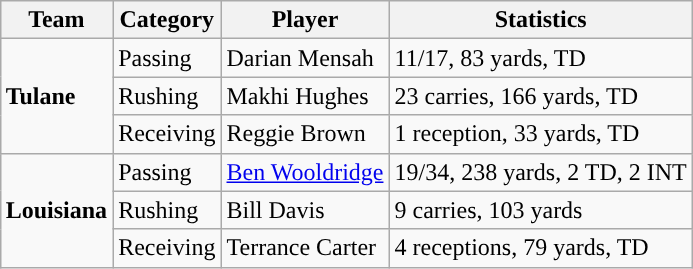<table class="wikitable" style="float: right;">
<tr>
<th>Team</th>
<th>Category</th>
<th>Player</th>
<th>Statistics</th>
</tr>
<tr>
<td rowspan=3><strong>Tulane</strong></td>
<td>Passing</td>
<td>Darian Mensah</td>
<td>11/17, 83 yards, TD</td>
</tr>
<tr>
<td>Rushing</td>
<td>Makhi Hughes</td>
<td>23 carries, 166 yards, TD</td>
</tr>
<tr>
<td>Receiving</td>
<td>Reggie Brown</td>
<td>1 reception, 33 yards, TD</td>
</tr>
<tr>
<td rowspan=3><strong>Louisiana</strong></td>
<td>Passing</td>
<td><a href='#'>Ben Wooldridge</a></td>
<td>19/34, 238 yards, 2 TD, 2 INT</td>
</tr>
<tr>
<td>Rushing</td>
<td>Bill Davis</td>
<td>9 carries, 103 yards</td>
</tr>
<tr>
<td>Receiving</td>
<td>Terrance Carter</td>
<td>4 receptions, 79 yards, TD</td>
</tr>
</table>
